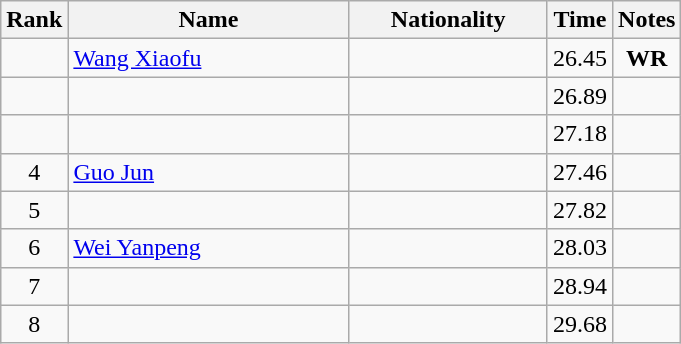<table class="wikitable sortable" style="text-align:center">
<tr>
<th>Rank</th>
<th style="width:180px">Name</th>
<th style="width:125px">Nationality</th>
<th>Time</th>
<th>Notes</th>
</tr>
<tr>
<td></td>
<td style="text-align:left;"><a href='#'>Wang Xiaofu</a></td>
<td style="text-align:left;"></td>
<td>26.45</td>
<td><strong>WR</strong></td>
</tr>
<tr>
<td></td>
<td style="text-align:left;"></td>
<td style="text-align:left;"></td>
<td>26.89</td>
<td></td>
</tr>
<tr>
<td></td>
<td style="text-align:left;"></td>
<td style="text-align:left;"></td>
<td>27.18</td>
<td></td>
</tr>
<tr>
<td>4</td>
<td style="text-align:left;"><a href='#'>Guo Jun</a></td>
<td style="text-align:left;"></td>
<td>27.46</td>
<td></td>
</tr>
<tr>
<td>5</td>
<td style="text-align:left;"></td>
<td style="text-align:left;"></td>
<td>27.82</td>
<td></td>
</tr>
<tr>
<td>6</td>
<td style="text-align:left;"><a href='#'>Wei Yanpeng</a></td>
<td style="text-align:left;"></td>
<td>28.03</td>
<td></td>
</tr>
<tr>
<td>7</td>
<td style="text-align:left;"></td>
<td style="text-align:left;"></td>
<td>28.94</td>
<td></td>
</tr>
<tr>
<td>8</td>
<td style="text-align:left;"></td>
<td style="text-align:left;"></td>
<td>29.68</td>
<td></td>
</tr>
</table>
